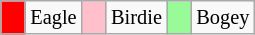<table class="wikitable" span = 50 style="font-size:85%">
<tr>
<td style="background: Red;" width=10></td>
<td>Eagle</td>
<td style="background: Pink;" width=10></td>
<td>Birdie</td>
<td style="background: PaleGreen;" width=10></td>
<td>Bogey<br></td>
</tr>
</table>
